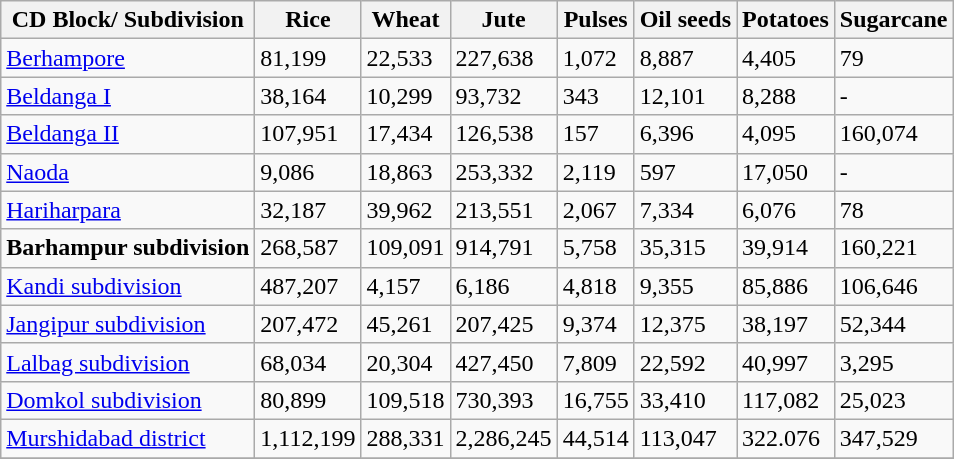<table class="wikitable sortable">
<tr>
<th>CD Block/ Subdivision</th>
<th>Rice</th>
<th>Wheat</th>
<th>Jute</th>
<th>Pulses</th>
<th>Oil seeds</th>
<th>Potatoes</th>
<th>Sugarcane</th>
</tr>
<tr>
<td><a href='#'>Berhampore</a></td>
<td>81,199</td>
<td>22,533</td>
<td>227,638</td>
<td>1,072</td>
<td>8,887</td>
<td>4,405</td>
<td>79</td>
</tr>
<tr>
<td><a href='#'>Beldanga I</a></td>
<td>38,164</td>
<td>10,299</td>
<td>93,732</td>
<td>343</td>
<td>12,101</td>
<td>8,288</td>
<td>-</td>
</tr>
<tr>
<td><a href='#'>Beldanga II</a></td>
<td>107,951</td>
<td>17,434</td>
<td>126,538</td>
<td>157</td>
<td>6,396</td>
<td>4,095</td>
<td>160,074</td>
</tr>
<tr>
<td><a href='#'>Naoda</a></td>
<td>9,086</td>
<td>18,863</td>
<td>253,332</td>
<td>2,119</td>
<td>597</td>
<td>17,050</td>
<td>-</td>
</tr>
<tr>
<td><a href='#'>Hariharpara</a></td>
<td>32,187</td>
<td>39,962</td>
<td>213,551</td>
<td>2,067</td>
<td>7,334</td>
<td>6,076</td>
<td>78</td>
</tr>
<tr>
<td><strong>Barhampur subdivision</strong></td>
<td>268,587</td>
<td>109,091</td>
<td>914,791</td>
<td>5,758</td>
<td>35,315</td>
<td>39,914</td>
<td>160,221</td>
</tr>
<tr>
<td><a href='#'>Kandi subdivision</a></td>
<td>487,207</td>
<td>4,157</td>
<td>6,186</td>
<td>4,818</td>
<td>9,355</td>
<td>85,886</td>
<td>106,646</td>
</tr>
<tr>
<td><a href='#'>Jangipur subdivision</a></td>
<td>207,472</td>
<td>45,261</td>
<td>207,425</td>
<td>9,374</td>
<td>12,375</td>
<td>38,197</td>
<td>52,344</td>
</tr>
<tr>
<td><a href='#'>Lalbag subdivision</a></td>
<td>68,034</td>
<td>20,304</td>
<td>427,450</td>
<td>7,809</td>
<td>22,592</td>
<td>40,997</td>
<td>3,295</td>
</tr>
<tr>
<td><a href='#'>Domkol subdivision</a></td>
<td>80,899</td>
<td>109,518</td>
<td>730,393</td>
<td>16,755</td>
<td>33,410</td>
<td>117,082</td>
<td>25,023</td>
</tr>
<tr>
<td><a href='#'>Murshidabad district</a></td>
<td>1,112,199</td>
<td>288,331</td>
<td>2,286,245</td>
<td>44,514</td>
<td>113,047</td>
<td>322.076</td>
<td>347,529</td>
</tr>
<tr>
</tr>
</table>
